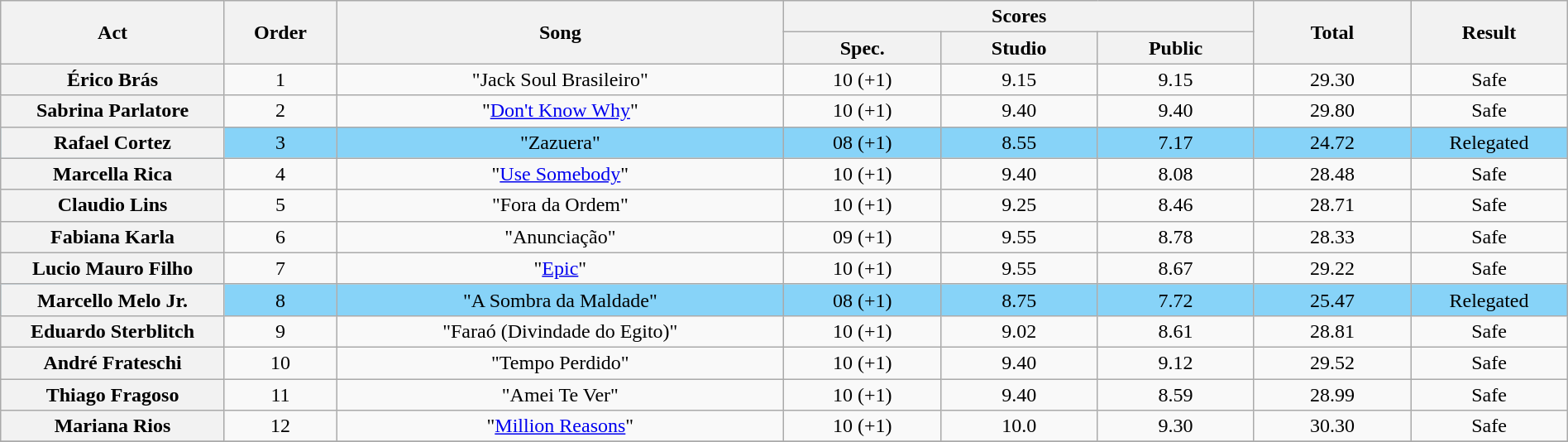<table class="wikitable plainrowheaders" style="text-align:center; width:100%;">
<tr>
<th scope="col" rowspan=2 width="10.0%">Act</th>
<th scope="col" rowspan=2 width="05.0%">Order</th>
<th scope="col" rowspan=2 width="20.0%">Song</th>
<th scope="col" colspan=3 width="20.0%">Scores</th>
<th scope="col" rowspan=2 width="07.0%">Total</th>
<th scope="col" rowspan=2 width="07.0%">Result</th>
</tr>
<tr>
<th scope="col" width="07.0%">Spec.</th>
<th scope="col" width="07.0%">Studio</th>
<th scope="col" width="07.0%">Public</th>
</tr>
<tr>
<th scope="row">Érico Brás</th>
<td>1</td>
<td>"Jack Soul Brasileiro"</td>
<td>10 (+1)</td>
<td>9.15</td>
<td>9.15</td>
<td>29.30</td>
<td>Safe</td>
</tr>
<tr>
<th scope="row">Sabrina Parlatore</th>
<td>2</td>
<td>"<a href='#'>Don't Know Why</a>"</td>
<td>10 (+1)</td>
<td>9.40</td>
<td>9.40</td>
<td>29.80</td>
<td>Safe</td>
</tr>
<tr bgcolor="87D3F8">
<th scope="row">Rafael Cortez</th>
<td>3</td>
<td>"Zazuera"</td>
<td>08 (+1)</td>
<td>8.55</td>
<td>7.17</td>
<td>24.72</td>
<td>Relegated</td>
</tr>
<tr>
<th scope="row">Marcella Rica</th>
<td>4</td>
<td>"<a href='#'>Use Somebody</a>"</td>
<td>10 (+1)</td>
<td>9.40</td>
<td>8.08</td>
<td>28.48</td>
<td>Safe</td>
</tr>
<tr>
<th scope="row">Claudio Lins</th>
<td>5</td>
<td>"Fora da Ordem"</td>
<td>10 (+1)</td>
<td>9.25</td>
<td>8.46</td>
<td>28.71</td>
<td>Safe</td>
</tr>
<tr>
<th scope="row">Fabiana Karla</th>
<td>6</td>
<td>"Anunciação"</td>
<td>09 (+1)</td>
<td>9.55</td>
<td>8.78</td>
<td>28.33</td>
<td>Safe</td>
</tr>
<tr>
<th scope="row">Lucio Mauro Filho</th>
<td>7</td>
<td>"<a href='#'>Epic</a>"</td>
<td>10 (+1)</td>
<td>9.55</td>
<td>8.67</td>
<td>29.22</td>
<td>Safe</td>
</tr>
<tr bgcolor="87D3F8">
<th scope="row">Marcello Melo Jr.</th>
<td>8</td>
<td>"A Sombra da Maldade"</td>
<td>08 (+1)</td>
<td>8.75</td>
<td>7.72</td>
<td>25.47</td>
<td>Relegated</td>
</tr>
<tr>
<th scope="row">Eduardo Sterblitch</th>
<td>9</td>
<td>"Faraó (Divindade do Egito)"</td>
<td>10 (+1)</td>
<td>9.02</td>
<td>8.61</td>
<td>28.81</td>
<td>Safe</td>
</tr>
<tr>
<th scope="row">André Frateschi</th>
<td>10</td>
<td>"Tempo Perdido"</td>
<td>10 (+1)</td>
<td>9.40</td>
<td>9.12</td>
<td>29.52</td>
<td>Safe</td>
</tr>
<tr>
<th scope="row">Thiago Fragoso</th>
<td>11</td>
<td>"Amei Te Ver"</td>
<td>10 (+1)</td>
<td>9.40</td>
<td>8.59</td>
<td>28.99</td>
<td>Safe</td>
</tr>
<tr>
<th scope="row">Mariana Rios</th>
<td>12</td>
<td>"<a href='#'>Million Reasons</a>"</td>
<td>10 (+1)</td>
<td>10.0</td>
<td>9.30</td>
<td>30.30</td>
<td>Safe</td>
</tr>
<tr>
</tr>
</table>
